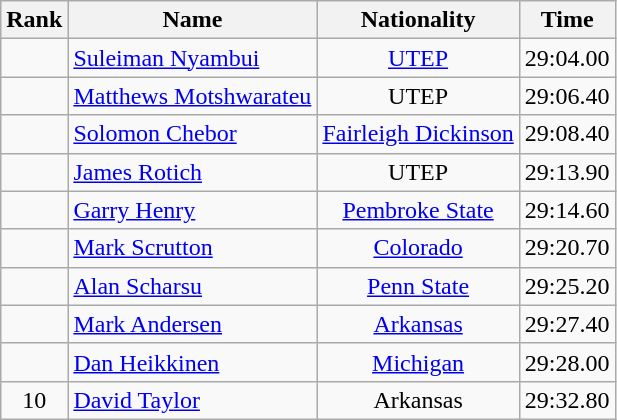<table class="wikitable sortable" style="text-align:center">
<tr>
<th>Rank</th>
<th>Name</th>
<th>Nationality</th>
<th>Time</th>
</tr>
<tr>
<td></td>
<td align=left> <a href='#'>Suleiman Nyambui</a></td>
<td><a href='#'>UTEP</a></td>
<td>29:04.00</td>
</tr>
<tr>
<td></td>
<td align=left> <a href='#'>Matthews Motshwarateu</a></td>
<td>UTEP</td>
<td>29:06.40</td>
</tr>
<tr>
<td></td>
<td align=left> <a href='#'>Solomon Chebor</a></td>
<td><a href='#'>Fairleigh Dickinson</a></td>
<td>29:08.40</td>
</tr>
<tr>
<td></td>
<td align=left> <a href='#'>James Rotich</a></td>
<td>UTEP</td>
<td>29:13.90</td>
</tr>
<tr>
<td></td>
<td align=left> <a href='#'>Garry Henry</a></td>
<td><a href='#'>Pembroke State</a></td>
<td>29:14.60</td>
</tr>
<tr>
<td></td>
<td align=left> <a href='#'>Mark Scrutton</a></td>
<td><a href='#'>Colorado</a></td>
<td>29:20.70</td>
</tr>
<tr>
<td></td>
<td align=left> <a href='#'>Alan Scharsu</a></td>
<td><a href='#'>Penn State</a></td>
<td>29:25.20</td>
</tr>
<tr>
<td></td>
<td align=left> <a href='#'>Mark Andersen</a></td>
<td><a href='#'>Arkansas</a></td>
<td>29:27.40</td>
</tr>
<tr>
<td></td>
<td align=left> <a href='#'>Dan Heikkinen</a></td>
<td><a href='#'>Michigan</a></td>
<td>29:28.00</td>
</tr>
<tr>
<td>10</td>
<td align=left> <a href='#'>David Taylor</a></td>
<td>Arkansas</td>
<td>29:32.80</td>
</tr>
</table>
